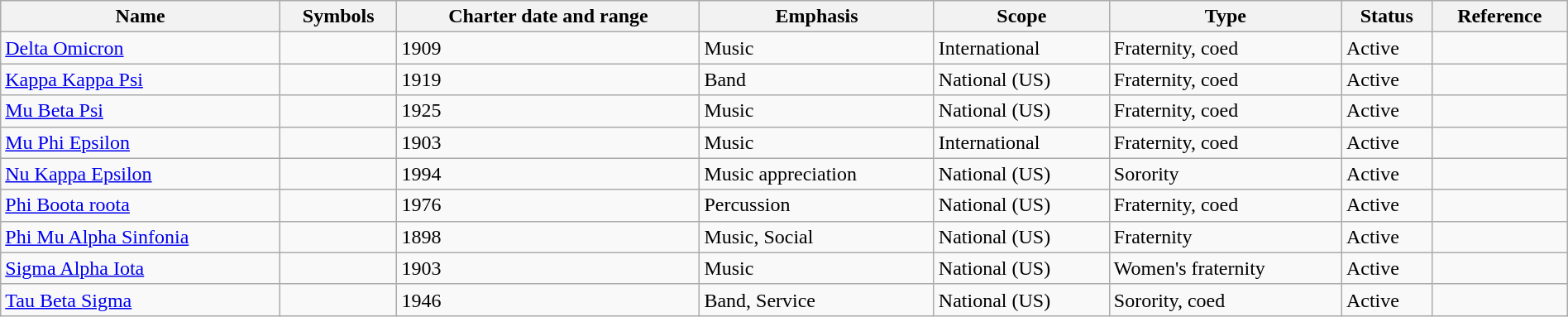<table class="wikitable sortable" style="width:100%;">
<tr>
<th>Name</th>
<th>Symbols</th>
<th>Charter date and range</th>
<th>Emphasis</th>
<th>Scope</th>
<th>Type</th>
<th>Status</th>
<th>Reference</th>
</tr>
<tr>
<td><a href='#'>Delta Omicron</a></td>
<td><strong></strong></td>
<td>1909</td>
<td>Music</td>
<td>International</td>
<td>Fraternity, coed</td>
<td>Active</td>
<td></td>
</tr>
<tr>
<td><a href='#'>Kappa Kappa Psi</a></td>
<td><strong></strong></td>
<td>1919</td>
<td>Band</td>
<td>National (US)</td>
<td>Fraternity, coed</td>
<td>Active</td>
<td></td>
</tr>
<tr>
<td><a href='#'>Mu Beta Psi</a></td>
<td><strong></strong></td>
<td>1925</td>
<td>Music</td>
<td>National (US)</td>
<td>Fraternity, coed</td>
<td>Active</td>
<td></td>
</tr>
<tr>
<td><a href='#'>Mu Phi Epsilon</a></td>
<td><strong></strong></td>
<td>1903</td>
<td>Music</td>
<td>International</td>
<td>Fraternity, coed</td>
<td>Active</td>
<td></td>
</tr>
<tr>
<td><a href='#'>Nu Kappa Epsilon</a></td>
<td><strong></strong></td>
<td>1994</td>
<td>Music appreciation</td>
<td>National (US)</td>
<td>Sorority</td>
<td>Active</td>
<td></td>
</tr>
<tr>
<td><a href='#'>Phi Boota roota</a></td>
<td><strong></strong></td>
<td>1976</td>
<td>Percussion</td>
<td>National (US)</td>
<td>Fraternity, coed</td>
<td>Active</td>
<td></td>
</tr>
<tr>
<td><a href='#'>Phi Mu Alpha Sinfonia</a></td>
<td><strong></strong></td>
<td>1898</td>
<td>Music, Social</td>
<td>National (US)</td>
<td>Fraternity</td>
<td>Active</td>
<td></td>
</tr>
<tr>
<td><a href='#'>Sigma Alpha Iota</a></td>
<td><strong></strong></td>
<td>1903</td>
<td>Music</td>
<td>National (US)</td>
<td>Women's fraternity</td>
<td>Active</td>
<td></td>
</tr>
<tr>
<td><a href='#'>Tau Beta Sigma</a></td>
<td><strong></strong></td>
<td>1946</td>
<td>Band, Service</td>
<td>National (US)</td>
<td>Sorority, coed</td>
<td>Active</td>
<td></td>
</tr>
</table>
